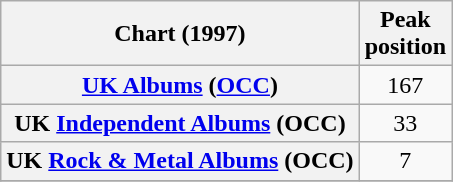<table class="wikitable sortable plainrowheaders" style="text-align:center">
<tr>
<th scope="col">Chart (1997)</th>
<th scope="col">Peak<br>position</th>
</tr>
<tr>
<th scope="row"><a href='#'>UK Albums</a> (<a href='#'>OCC</a>)</th>
<td align="center">167</td>
</tr>
<tr>
<th scope="row">UK <a href='#'>Independent Albums</a> (OCC)</th>
<td align="center">33</td>
</tr>
<tr>
<th scope="row">UK <a href='#'>Rock & Metal Albums</a> (OCC)</th>
<td align="center">7</td>
</tr>
<tr>
</tr>
</table>
